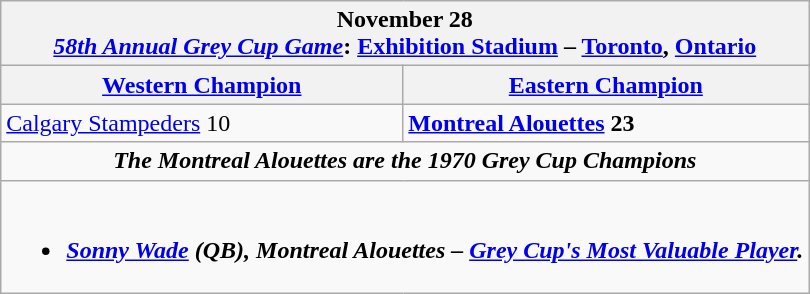<table class="wikitable">
<tr>
<th colspan="4">November 28<br><a href='#'><em>58th Annual Grey Cup Game</em></a>: <a href='#'>Exhibition Stadium</a> – <a href='#'>Toronto</a>, <a href='#'>Ontario</a></th>
</tr>
<tr>
<th><a href='#'>Western Champion</a></th>
<th><a href='#'>Eastern Champion</a></th>
</tr>
<tr>
<td><a href='#'>Calgary Stampeders</a> 10</td>
<td><strong><a href='#'>Montreal Alouettes</a> 23</strong></td>
</tr>
<tr>
<td align="center" colspan="4"><strong><em>The Montreal Alouettes are the 1970 Grey Cup Champions</em></strong></td>
</tr>
<tr>
<td align="center" colspan="4"><br><ul><li><strong><em><a href='#'>Sonny Wade</a> (QB), Montreal Alouettes – <a href='#'>Grey Cup's Most Valuable Player</a>.</em></strong></li></ul></td>
</tr>
</table>
